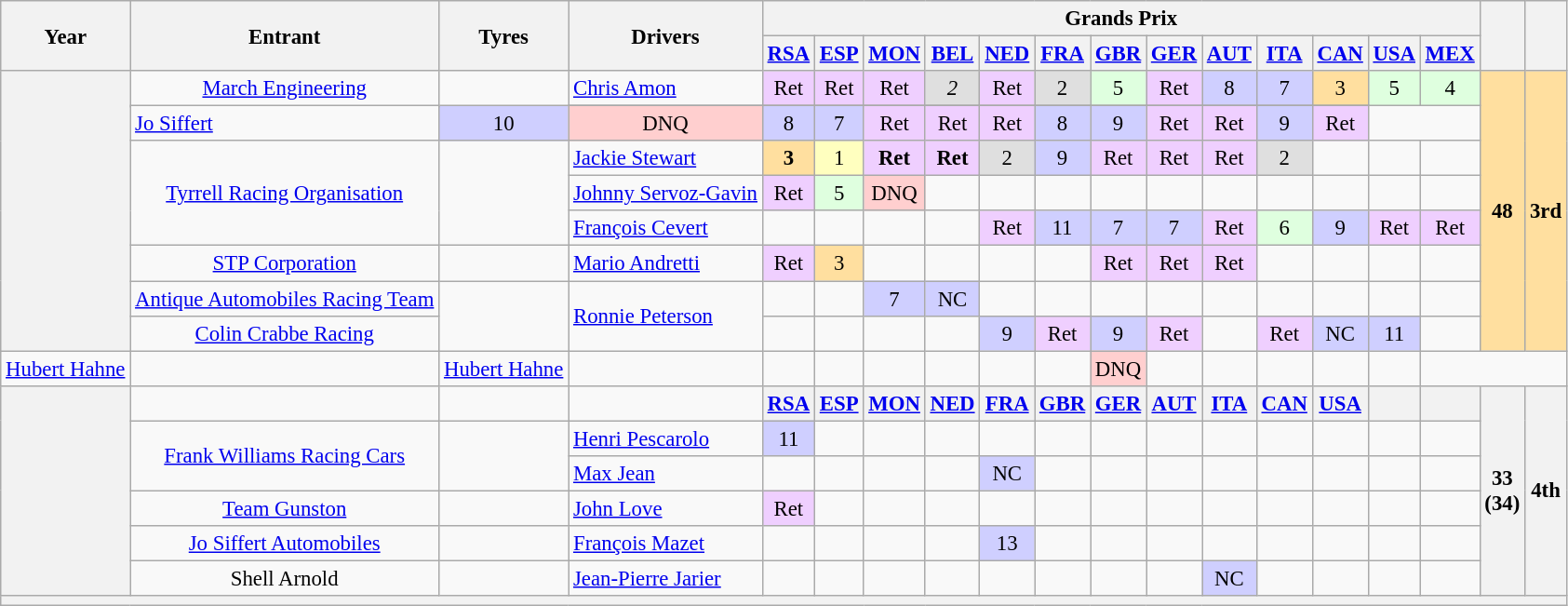<table class="wikitable" style="text-align:center; font-size:95%">
<tr>
<th rowspan=2>Year</th>
<th rowspan=2>Entrant</th>
<th rowspan=2>Tyres</th>
<th rowspan=2>Drivers</th>
<th colspan=13>Grands Prix</th>
<th rowspan=2></th>
<th rowspan=2></th>
</tr>
<tr>
<th><a href='#'>RSA</a></th>
<th><a href='#'>ESP</a></th>
<th><a href='#'>MON</a></th>
<th><a href='#'>BEL</a></th>
<th><a href='#'>NED</a></th>
<th><a href='#'>FRA</a></th>
<th><a href='#'>GBR</a></th>
<th><a href='#'>GER</a></th>
<th><a href='#'>AUT</a></th>
<th><a href='#'>ITA</a></th>
<th><a href='#'>CAN</a></th>
<th><a href='#'>USA</a></th>
<th><a href='#'>MEX</a></th>
</tr>
<tr>
<th rowspan="9"></th>
<td rowspan="2"><a href='#'>March Engineering</a></td>
<td rowspan="2"></td>
<td align="left"><a href='#'>Chris Amon</a></td>
<td style="background:#EFCFFF;">Ret</td>
<td style="background:#EFCFFF;">Ret</td>
<td style="background:#EFCFFF;">Ret</td>
<td style="background:#DFDFDF;"><em>2</em></td>
<td style="background:#EFCFFF;">Ret</td>
<td style="background:#DFDFDF;">2</td>
<td style="background:#DFFFDF;">5</td>
<td style="background:#EFCFFF;">Ret</td>
<td style="background:#CFCFFF;">8</td>
<td style="background:#CFCFFF;">7</td>
<td style="background:#FFDF9F;">3</td>
<td style="background:#DFFFDF;">5</td>
<td style="background:#DFFFDF;">4</td>
<td rowspan="9" style="background:#FFDF9F;"><strong>48</strong></td>
<td rowspan="9" style="background:#FFDF9F;"><strong>3rd</strong></td>
</tr>
<tr>
</tr>
<tr>
<td align="left"><a href='#'>Jo Siffert</a></td>
<td style="background:#CFCFFF;">10</td>
<td style="background:#ffcfcf;">DNQ</td>
<td style="background:#CFCFFF;">8</td>
<td style="background:#CFCFFF;">7</td>
<td style="background:#EFCFFF;">Ret</td>
<td style="background:#EFCFFF;">Ret</td>
<td style="background:#EFCFFF;">Ret</td>
<td style="background:#CFCFFF;">8</td>
<td style="background:#CFCFFF;">9</td>
<td style="background:#EFCFFF;">Ret</td>
<td style="background:#EFCFFF;">Ret</td>
<td style="background:#CFCFFF;">9</td>
<td style="background:#EFCFFF;">Ret</td>
</tr>
<tr>
<td rowspan="3"><a href='#'>Tyrrell Racing Organisation</a></td>
<td rowspan="3"></td>
<td align="left"><a href='#'>Jackie Stewart</a></td>
<td style="background:#ffdf9f;"><strong>3</strong></td>
<td style="background:#ffffbf;">1</td>
<td style="background:#efcfff;"><strong>Ret</strong></td>
<td style="background:#efcfff;"><strong>Ret</strong></td>
<td style="background:#dfdfdf;">2</td>
<td style="background:#cfcfff;">9</td>
<td style="background:#efcfff;">Ret</td>
<td style="background:#efcfff;">Ret</td>
<td style="background:#efcfff;">Ret</td>
<td style="background:#dfdfdf;">2</td>
<td></td>
<td></td>
<td></td>
</tr>
<tr>
<td align="left"><a href='#'>Johnny Servoz-Gavin</a></td>
<td style="background:#EFCFFF;">Ret</td>
<td style="background:#DFFFDF;">5</td>
<td style="background:#FFCFCF;">DNQ</td>
<td></td>
<td></td>
<td></td>
<td></td>
<td></td>
<td></td>
<td></td>
<td></td>
<td></td>
<td></td>
</tr>
<tr>
<td align="left"><a href='#'>François Cevert</a></td>
<td></td>
<td></td>
<td></td>
<td></td>
<td style="background:#EFCFFF;">Ret</td>
<td style="background:#CFCFFF;">11</td>
<td style="background:#CFCFFF;">7</td>
<td style="background:#CFCFFF;">7</td>
<td style="background:#EFCFFF;">Ret</td>
<td style="background:#DFFFDF;">6</td>
<td style="background:#CFCFFF;">9</td>
<td style="background:#EFCFFF;">Ret</td>
<td style="background:#EFCFFF;">Ret</td>
</tr>
<tr>
<td><a href='#'>STP Corporation</a></td>
<td></td>
<td align="left"><a href='#'>Mario Andretti</a></td>
<td style="background:#efcfff;">Ret</td>
<td style="background:#ffdf9f;">3</td>
<td></td>
<td></td>
<td></td>
<td></td>
<td style="background:#efcfff;">Ret</td>
<td style="background:#efcfff;">Ret</td>
<td style="background:#efcfff;">Ret</td>
<td></td>
<td></td>
<td></td>
<td></td>
</tr>
<tr>
<td><a href='#'>Antique Automobiles Racing Team</a></td>
<td rowspan="2"></td>
<td rowspan="2" align="left"><a href='#'>Ronnie Peterson</a></td>
<td></td>
<td></td>
<td style="background:#CFCFFF;">7</td>
<td style="background:#CFCFFF;">NC</td>
<td></td>
<td></td>
<td></td>
<td></td>
<td></td>
<td></td>
<td></td>
<td></td>
<td></td>
</tr>
<tr>
<td><a href='#'>Colin Crabbe Racing</a></td>
<td></td>
<td></td>
<td></td>
<td></td>
<td style="background:#CFCFFF;">9</td>
<td style="background:#EFCFFF;">Ret</td>
<td style="background:#CFCFFF;">9</td>
<td style="background:#EFCFFF;">Ret</td>
<td></td>
<td style="background:#EFCFFF;">Ret</td>
<td style="background:#CFCFFF;">NC</td>
<td style="background:#CFCFFF;">11</td>
<td></td>
</tr>
<tr>
<td><a href='#'>Hubert Hahne</a></td>
<td></td>
<td align="left"><a href='#'>Hubert Hahne</a></td>
<td></td>
<td></td>
<td></td>
<td></td>
<td></td>
<td></td>
<td></td>
<td style="background:#FFCFCF;">DNQ</td>
<td></td>
<td></td>
<td></td>
<td></td>
<td></td>
</tr>
<tr>
<th rowspan="6"></th>
<td></td>
<td></td>
<td></td>
<th><a href='#'>RSA</a></th>
<th><a href='#'>ESP</a></th>
<th><a href='#'>MON</a></th>
<th><a href='#'>NED</a></th>
<th><a href='#'>FRA</a></th>
<th><a href='#'>GBR</a></th>
<th><a href='#'>GER</a></th>
<th><a href='#'>AUT</a></th>
<th><a href='#'>ITA</a></th>
<th><a href='#'>CAN</a></th>
<th><a href='#'>USA</a></th>
<th></th>
<th></th>
<th rowspan="6">33<br>(34)</th>
<th rowspan="6">4th</th>
</tr>
<tr>
<td rowspan="2"><a href='#'>Frank Williams Racing Cars</a></td>
<td rowspan="2"></td>
<td align="left"><a href='#'>Henri Pescarolo</a></td>
<td style="background:#CFCFFF;">11</td>
<td></td>
<td></td>
<td></td>
<td></td>
<td></td>
<td></td>
<td></td>
<td></td>
<td></td>
<td></td>
<td></td>
<td></td>
</tr>
<tr>
<td align="left"><a href='#'>Max Jean</a></td>
<td></td>
<td></td>
<td></td>
<td></td>
<td style="background:#CFCFFF;">NC</td>
<td></td>
<td></td>
<td></td>
<td></td>
<td></td>
<td></td>
<td></td>
<td></td>
</tr>
<tr>
<td><a href='#'>Team Gunston</a></td>
<td></td>
<td align="left"><a href='#'>John Love</a></td>
<td style="background:#EFCFFF;">Ret</td>
<td></td>
<td></td>
<td></td>
<td></td>
<td></td>
<td></td>
<td></td>
<td></td>
<td></td>
<td></td>
<td></td>
<td></td>
</tr>
<tr>
<td><a href='#'>Jo Siffert Automobiles</a></td>
<td></td>
<td align="left"><a href='#'>François Mazet</a></td>
<td></td>
<td></td>
<td></td>
<td></td>
<td style="background:#CFCFFF;">13</td>
<td></td>
<td></td>
<td></td>
<td></td>
<td></td>
<td></td>
<td></td>
<td></td>
</tr>
<tr>
<td>Shell Arnold</td>
<td></td>
<td align="left"><a href='#'>Jean-Pierre Jarier</a></td>
<td></td>
<td></td>
<td></td>
<td></td>
<td></td>
<td></td>
<td></td>
<td></td>
<td style="background:#CFCFFF;">NC</td>
<td></td>
<td></td>
<td></td>
<td></td>
</tr>
<tr>
<th colspan=19></th>
</tr>
</table>
